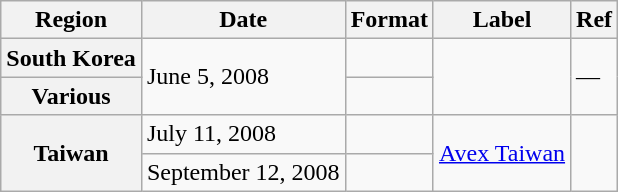<table class="wikitable plainrowheaders">
<tr>
<th scope="col">Region</th>
<th scope="col">Date</th>
<th scope="col">Format</th>
<th scope="col">Label</th>
<th scope="col">Ref</th>
</tr>
<tr>
<th scope="row">South Korea</th>
<td rowspan="2">June 5, 2008</td>
<td></td>
<td rowspan="2"></td>
<td rowspan="2">—</td>
</tr>
<tr>
<th scope="row">Various </th>
<td></td>
</tr>
<tr>
<th scope="row" rowspan="2">Taiwan</th>
<td>July 11, 2008</td>
<td></td>
<td rowspan="2"><a href='#'>Avex Taiwan</a></td>
<td rowspan="2"></td>
</tr>
<tr>
<td>September 12, 2008</td>
<td></td>
</tr>
</table>
